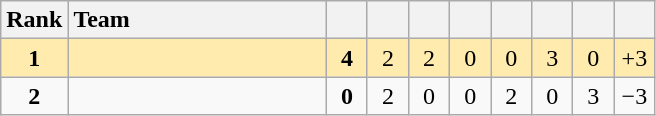<table class="wikitable" style="text-align:center">
<tr>
<th width=30>Rank</th>
<th width=165 style="text-align:left">Team</th>
<th width=20></th>
<th width=20></th>
<th width=20></th>
<th width=20></th>
<th width=20></th>
<th width=20></th>
<th width=20></th>
<th width=20></th>
</tr>
<tr bgcolor="#ffebad">
<td><strong>1</strong></td>
<td align="left"></td>
<td><strong>4</strong></td>
<td>2</td>
<td>2</td>
<td>0</td>
<td>0</td>
<td>3</td>
<td>0</td>
<td>+3</td>
</tr>
<tr>
<td><strong>2</strong></td>
<td align="left"></td>
<td><strong>0</strong></td>
<td>2</td>
<td>0</td>
<td>0</td>
<td>2</td>
<td>0</td>
<td>3</td>
<td>−3</td>
</tr>
</table>
